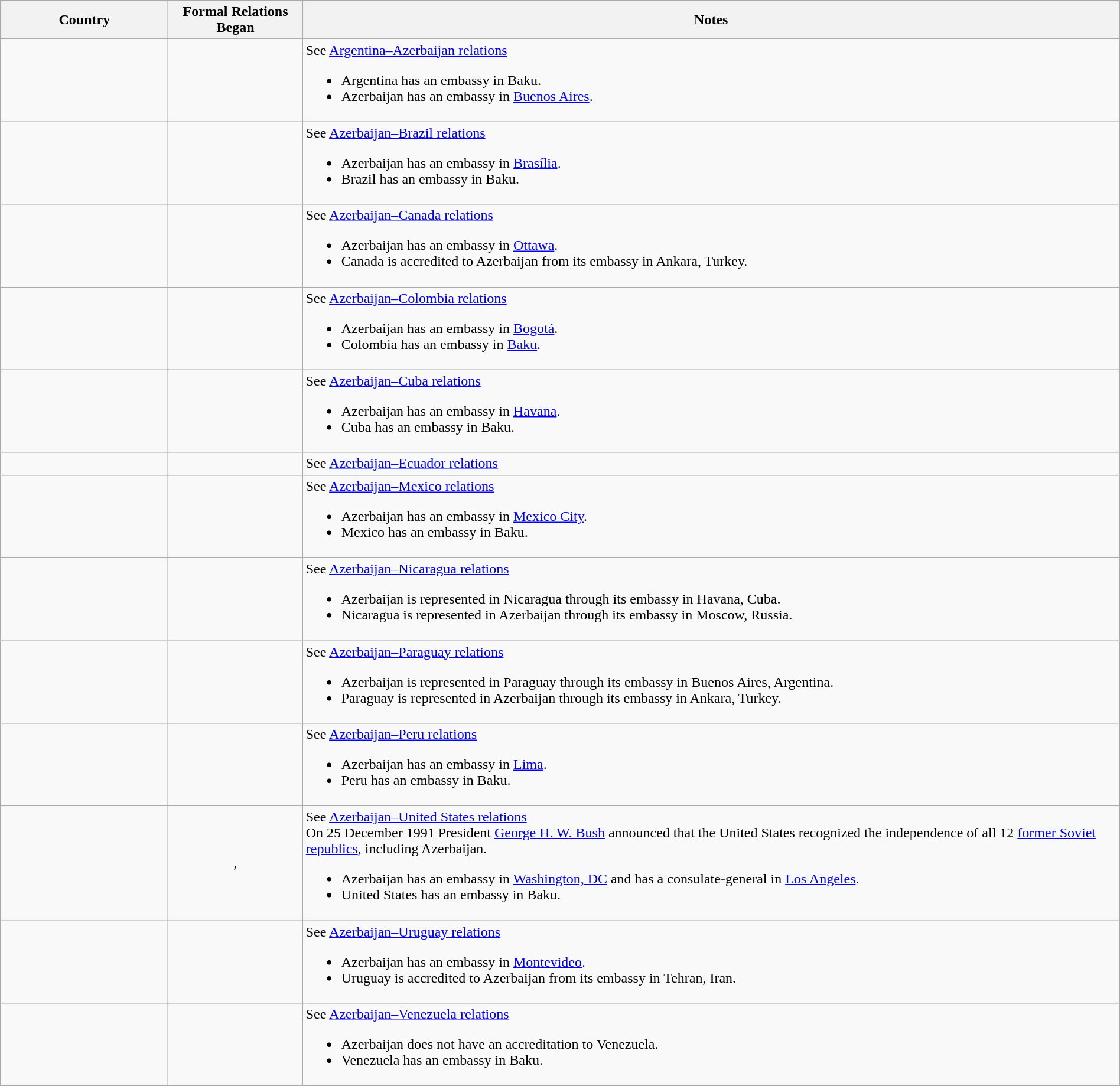<table class="wikitable sortable" border="1" style="width:100%; margin:auto;">
<tr>
<th width="15%">Country</th>
<th width="12%">Formal Relations Began</th>
<th>Notes</th>
</tr>
<tr -valign="top">
<td></td>
<td style="text-align:center"></td>
<td>See <a href='#'>Argentina–Azerbaijan relations</a><br><ul><li>Argentina has an embassy in Baku.</li><li>Azerbaijan has an embassy in <a href='#'>Buenos Aires</a>.</li></ul></td>
</tr>
<tr -valign="top">
<td></td>
<td style="text-align:center"></td>
<td>See <a href='#'>Azerbaijan–Brazil relations</a><br><ul><li>Azerbaijan has an embassy in <a href='#'>Brasília</a>.</li><li>Brazil has an embassy in Baku.</li></ul></td>
</tr>
<tr -valign="top">
<td></td>
<td style="text-align:center"></td>
<td>See <a href='#'>Azerbaijan–Canada relations</a><br><ul><li>Azerbaijan has an embassy in <a href='#'>Ottawa</a>.</li><li>Canada is accredited to Azerbaijan from its embassy in Ankara, Turkey.</li></ul></td>
</tr>
<tr -valign="top">
<td></td>
<td style="text-align:center"></td>
<td>See <a href='#'>Azerbaijan–Colombia relations</a><br><ul><li>Azerbaijan has an embassy in <a href='#'>Bogotá</a>.</li><li>Colombia has an embassy in <a href='#'>Baku</a>.</li></ul></td>
</tr>
<tr -valign="top">
<td></td>
<td style="text-align:center"></td>
<td>See <a href='#'>Azerbaijan–Cuba relations</a><br><ul><li>Azerbaijan has an embassy in <a href='#'>Havana</a>.</li><li>Cuba has an embassy in Baku.</li></ul></td>
</tr>
<tr -valign="top">
<td></td>
<td style="text-align:center"></td>
<td>See <a href='#'>Azerbaijan–Ecuador relations</a></td>
</tr>
<tr -valign="top">
<td></td>
<td style="text-align:center"></td>
<td>See <a href='#'>Azerbaijan–Mexico relations</a><br><ul><li>Azerbaijan has an embassy in <a href='#'>Mexico City</a>.</li><li>Mexico has an embassy in Baku.</li></ul></td>
</tr>
<tr -valign="top">
<td></td>
<td style="text-align:center"></td>
<td>See <a href='#'>Azerbaijan–Nicaragua relations</a><br><ul><li>Azerbaijan is represented in Nicaragua through its embassy in Havana, Cuba.</li><li>Nicaragua is represented in Azerbaijan through its embassy in Moscow, Russia.</li></ul></td>
</tr>
<tr -valign="top">
<td></td>
<td style="text-align:center"></td>
<td>See <a href='#'>Azerbaijan–Paraguay relations</a><br><ul><li>Azerbaijan is represented in Paraguay through its embassy in Buenos Aires, Argentina.</li><li>Paraguay is represented in Azerbaijan through its embassy in Ankara, Turkey.</li></ul></td>
</tr>
<tr -valign="top">
<td></td>
<td style="text-align:center"></td>
<td>See <a href='#'>Azerbaijan–Peru relations</a><br><ul><li>Azerbaijan has an embassy in <a href='#'>Lima</a>.</li><li>Peru has an embassy in Baku.</li></ul></td>
</tr>
<tr -valign="top">
<td></td>
<td style="text-align:center">,<br> </td>
<td>See <a href='#'>Azerbaijan–United States relations</a><br>On 25 December 1991 President <a href='#'>George H. W. Bush</a> announced that the United States recognized the independence of all 12 <a href='#'>former Soviet republics</a>, including Azerbaijan.<ul><li>Azerbaijan has an embassy in <a href='#'>Washington, DC</a> and has a consulate-general in <a href='#'>Los Angeles</a>.</li><li>United States has an embassy in Baku.</li></ul></td>
</tr>
<tr -valign="top">
<td></td>
<td style="text-align:center"></td>
<td>See <a href='#'>Azerbaijan–Uruguay relations</a><br><ul><li>Azerbaijan has an embassy in <a href='#'>Montevideo</a>.</li><li>Uruguay is accredited to Azerbaijan from its embassy in Tehran, Iran.</li></ul></td>
</tr>
<tr -valign="top">
<td></td>
<td style="text-align:center"></td>
<td>See <a href='#'>Azerbaijan–Venezuela relations</a><br><ul><li>Azerbaijan does not have an accreditation to Venezuela.</li><li>Venezuela has an embassy in Baku.</li></ul></td>
</tr>
</table>
